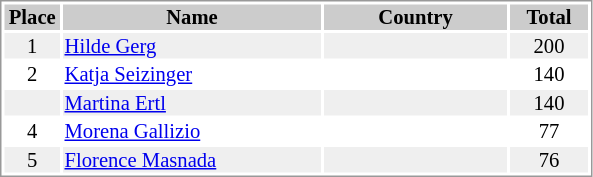<table border="0" style="border: 1px solid #999; background-color:#FFFFFF; text-align:center; font-size:86%; line-height:15px;">
<tr align="center" bgcolor="#CCCCCC">
<th width=35>Place</th>
<th width=170>Name</th>
<th width=120>Country</th>
<th width=50>Total</th>
</tr>
<tr bgcolor="#EFEFEF">
<td>1</td>
<td align="left"><a href='#'>Hilde Gerg</a></td>
<td align="left"></td>
<td>200</td>
</tr>
<tr>
<td>2</td>
<td align="left"><a href='#'>Katja Seizinger</a></td>
<td align="left"></td>
<td>140</td>
</tr>
<tr bgcolor="#EFEFEF">
<td></td>
<td align="left"><a href='#'>Martina Ertl</a></td>
<td align="left"></td>
<td>140</td>
</tr>
<tr>
<td>4</td>
<td align="left"><a href='#'>Morena Gallizio</a></td>
<td align="left"></td>
<td>77</td>
</tr>
<tr bgcolor="#EFEFEF">
<td>5</td>
<td align="left"><a href='#'>Florence Masnada</a></td>
<td align="left"></td>
<td>76</td>
</tr>
</table>
